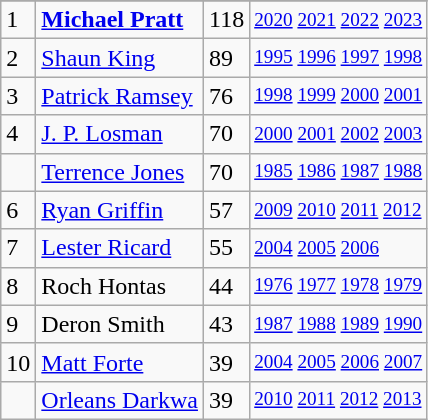<table class="wikitable">
<tr>
</tr>
<tr>
<td>1</td>
<td><strong><a href='#'>Michael Pratt</a></strong></td>
<td><abbr>118</abbr></td>
<td style="font-size:80%;"><a href='#'>2020</a> <a href='#'>2021</a> <a href='#'>2022</a> <a href='#'>2023</a></td>
</tr>
<tr>
<td>2</td>
<td><a href='#'>Shaun King</a></td>
<td><abbr>89</abbr></td>
<td style="font-size:80%;"><a href='#'>1995</a> <a href='#'>1996</a> <a href='#'>1997</a> <a href='#'>1998</a></td>
</tr>
<tr>
<td>3</td>
<td><a href='#'>Patrick Ramsey</a></td>
<td><abbr>76</abbr></td>
<td style="font-size:80%;"><a href='#'>1998</a> <a href='#'>1999</a> <a href='#'>2000</a> <a href='#'>2001</a></td>
</tr>
<tr>
<td>4</td>
<td><a href='#'>J. P. Losman</a></td>
<td><abbr>70</abbr></td>
<td style="font-size:80%;"><a href='#'>2000</a> <a href='#'>2001</a> <a href='#'>2002</a> <a href='#'>2003</a></td>
</tr>
<tr>
<td></td>
<td><a href='#'>Terrence Jones</a></td>
<td><abbr>70</abbr></td>
<td style="font-size:80%;"><a href='#'>1985</a> <a href='#'>1986</a> <a href='#'>1987</a> <a href='#'>1988</a></td>
</tr>
<tr>
<td>6</td>
<td><a href='#'>Ryan Griffin</a></td>
<td><abbr>57</abbr></td>
<td style="font-size:80%;"><a href='#'>2009</a> <a href='#'>2010</a> <a href='#'>2011</a> <a href='#'>2012</a></td>
</tr>
<tr>
<td>7</td>
<td><a href='#'>Lester Ricard</a></td>
<td><abbr>55</abbr></td>
<td style="font-size:80%;"><a href='#'>2004</a> <a href='#'>2005</a> <a href='#'>2006</a></td>
</tr>
<tr>
<td>8</td>
<td>Roch Hontas</td>
<td><abbr>44</abbr></td>
<td style="font-size:80%;"><a href='#'>1976</a> <a href='#'>1977</a> <a href='#'>1978</a> <a href='#'>1979</a></td>
</tr>
<tr>
<td>9</td>
<td>Deron Smith</td>
<td><abbr>43</abbr></td>
<td style="font-size:80%;"><a href='#'>1987</a> <a href='#'>1988</a> <a href='#'>1989</a> <a href='#'>1990</a></td>
</tr>
<tr>
<td>10</td>
<td><a href='#'>Matt Forte</a></td>
<td><abbr>39</abbr></td>
<td style="font-size:80%;"><a href='#'>2004</a> <a href='#'>2005</a> <a href='#'>2006</a> <a href='#'>2007</a></td>
</tr>
<tr>
<td></td>
<td><a href='#'>Orleans Darkwa</a></td>
<td><abbr>39</abbr></td>
<td style="font-size:80%;"><a href='#'>2010</a> <a href='#'>2011</a> <a href='#'>2012</a> <a href='#'>2013</a></td>
</tr>
</table>
